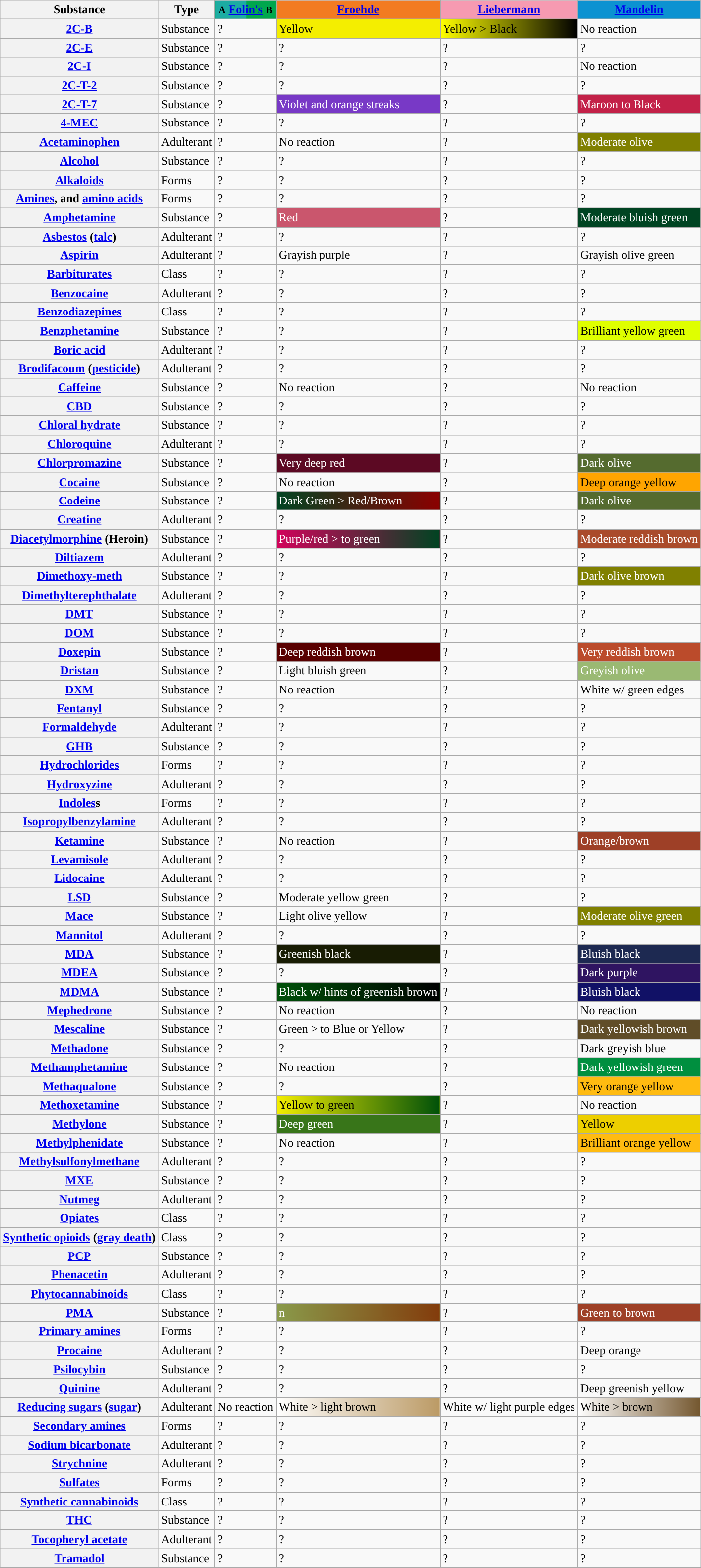<table class="wikitable sortable">
<tr>
<th>Substance</th>
<th>Type</th>
<th style="background-image: linear-gradient(to right, #1caca2 50%, #00a74d 50%);"><small>A</small> <a href='#'>Folin's</a> <small>B</small></th>
<th style="background:#f27b21;"><a href='#'>Froehde</a></th>
<th style="background:#f69ab1;"><a href='#'>Liebermann</a></th>
<th style="background:#0c92d1;"><a href='#'>Mandelin</a></th>
</tr>
<tr>
<th><a href='#'>2C-B</a></th>
<td>Substance</td>
<td>?</td>
<td style="background:#f4ee00; color:black">Yellow</td>
<td style="background-image: linear-gradient(to right, #ffff00, #000000); color:black">Yellow > Black</td>
<td>No reaction</td>
</tr>
<tr>
<th><a href='#'>2C-E</a></th>
<td>Substance</td>
<td>?</td>
<td>?</td>
<td>?</td>
<td>?</td>
</tr>
<tr>
<th><a href='#'>2C-I</a></th>
<td>Substance</td>
<td>?</td>
<td>?</td>
<td>?</td>
<td>No reaction</td>
</tr>
<tr>
<th><a href='#'>2C-T-2</a></th>
<td>Substance</td>
<td>?</td>
<td>?</td>
<td>?</td>
<td>?</td>
</tr>
<tr>
<th><a href='#'>2C-T-7</a></th>
<td>Substance</td>
<td>?</td>
<td style="background:#7839c6; color:white">Violet and orange streaks </td>
<td>?</td>
<td style="background:#C32148; color:white">Maroon to Black</td>
</tr>
<tr>
<th><a href='#'>4-MEC</a></th>
<td>Substance</td>
<td>?</td>
<td>?</td>
<td>?</td>
<td>?</td>
</tr>
<tr>
<th><a href='#'>Acetaminophen</a></th>
<td>Adulterant</td>
<td>?</td>
<td>No reaction</td>
<td>?</td>
<td style="background:#808000; color:white">Moderate olive</td>
</tr>
<tr>
<th><a href='#'>Alcohol</a></th>
<td>Substance</td>
<td>?</td>
<td>?</td>
<td>?</td>
<td>?</td>
</tr>
<tr>
<th><a href='#'>Alkaloids</a></th>
<td>Forms</td>
<td>?</td>
<td>?</td>
<td>?</td>
<td>?</td>
</tr>
<tr>
<th><a href='#'>Amines</a>, and <a href='#'>amino acids</a></th>
<td>Forms</td>
<td>?</td>
<td>?</td>
<td>?</td>
<td>?</td>
</tr>
<tr>
<th><a href='#'>Amphetamine</a></th>
<td>Substance</td>
<td>?</td>
<td style="background:#CA566D; color:white">Red</td>
<td>?</td>
<td style="background:#004422; color:white">Moderate bluish green </td>
</tr>
<tr>
<th><a href='#'>Asbestos</a> (<a href='#'>talc</a>)</th>
<td>Adulterant</td>
<td>?</td>
<td>?</td>
<td>?</td>
<td>?</td>
</tr>
<tr>
<th><a href='#'>Aspirin</a></th>
<td>Adulterant</td>
<td>?</td>
<td>Grayish purple </td>
<td>?</td>
<td>Grayish olive green</td>
</tr>
<tr>
<th><a href='#'>Barbiturates</a></th>
<td>Class</td>
<td>?</td>
<td>?</td>
<td>?</td>
<td>?</td>
</tr>
<tr>
<th><a href='#'>Benzocaine</a></th>
<td>Adulterant</td>
<td>?</td>
<td>?</td>
<td>?</td>
<td>?</td>
</tr>
<tr>
<th><a href='#'>Benzodiazepines</a></th>
<td>Class</td>
<td>?</td>
<td>?</td>
<td>?</td>
<td>?</td>
</tr>
<tr>
<th><a href='#'>Benzphetamine</a></th>
<td>Substance</td>
<td>?</td>
<td>?</td>
<td>?</td>
<td style="background:#DFFF00; color:black">Brilliant yellow green</td>
</tr>
<tr>
<th><a href='#'>Boric acid</a></th>
<td>Adulterant</td>
<td>?</td>
<td>?</td>
<td>?</td>
<td>?</td>
</tr>
<tr>
<th><a href='#'>Brodifacoum</a> (<a href='#'>pesticide</a>)</th>
<td>Adulterant</td>
<td>?</td>
<td>?</td>
<td>?</td>
<td>?</td>
</tr>
<tr>
<th><a href='#'>Caffeine</a></th>
<td>Substance</td>
<td>?</td>
<td>No reaction</td>
<td>?</td>
<td>No reaction</td>
</tr>
<tr>
<th><a href='#'>CBD</a></th>
<td>Substance</td>
<td>?</td>
<td>?</td>
<td>?</td>
<td>?</td>
</tr>
<tr>
<th><a href='#'>Chloral hydrate</a></th>
<td>Substance</td>
<td>?</td>
<td>?</td>
<td>?</td>
<td>?</td>
</tr>
<tr>
<th><a href='#'>Chloroquine</a></th>
<td>Adulterant</td>
<td>?</td>
<td>?</td>
<td>?</td>
<td>?</td>
</tr>
<tr>
<th><a href='#'>Chlorpromazine</a></th>
<td>Substance</td>
<td>?</td>
<td style="background:#5c0923; color:white">Very deep red</td>
<td>?</td>
<td style="background:#556B2F; color:white">Dark olive</td>
</tr>
<tr>
<th><a href='#'>Cocaine</a></th>
<td>Substance</td>
<td>?</td>
<td>No reaction</td>
<td>?</td>
<td style="background:#FFA500; color:black">Deep orange yellow</td>
</tr>
<tr>
<th><a href='#'>Codeine</a></th>
<td>Substance</td>
<td>?</td>
<td style="background-image: linear-gradient(to right, #004422, #8B0000); color:white">Dark Green > Red/Brown</td>
<td>?</td>
<td style="background:#556B2F; color:white">Dark olive </td>
</tr>
<tr>
<th><a href='#'>Creatine</a></th>
<td>Adulterant</td>
<td>?</td>
<td>?</td>
<td>?</td>
<td>?</td>
</tr>
<tr>
<th><a href='#'>Diacetylmorphine</a> (Heroin)</th>
<td>Substance</td>
<td>?</td>
<td style="background-image: linear-gradient(to right, #D3035C, #004422); color:white">Purple/red > to green</td>
<td>?</td>
<td style="background:#AA4B2B; color:white">Moderate reddish brown</td>
</tr>
<tr>
<th><a href='#'>Diltiazem</a></th>
<td>Adulterant</td>
<td>?</td>
<td>?</td>
<td>?</td>
<td>?</td>
</tr>
<tr>
<th><a href='#'>Dimethoxy-meth</a></th>
<td>Substance</td>
<td>?</td>
<td>?</td>
<td>?</td>
<td style="background:#808000; color:white">Dark olive brown</td>
</tr>
<tr>
<th><a href='#'>Dimethylterephthalate</a></th>
<td>Adulterant</td>
<td>?</td>
<td>?</td>
<td>?</td>
<td>?</td>
</tr>
<tr>
<th><a href='#'>DMT</a></th>
<td>Substance</td>
<td>?</td>
<td>?</td>
<td>?</td>
<td>?</td>
</tr>
<tr>
<th><a href='#'>DOM</a></th>
<td>Substance</td>
<td>?</td>
<td>?</td>
<td>?</td>
<td>?</td>
</tr>
<tr>
<th><a href='#'>Doxepin</a></th>
<td>Substance</td>
<td>?</td>
<td style="background:#590000; color:white">Deep reddish brown</td>
<td>?</td>
<td style="background:#BB4B2B; color:white">Very reddish brown</td>
</tr>
<tr>
<th><a href='#'>Dristan</a></th>
<td>Substance</td>
<td>?</td>
<td>Light bluish green</td>
<td>?</td>
<td style="background:#9AB973; color:white">Greyish olive</td>
</tr>
<tr>
<th><a href='#'>DXM</a></th>
<td>Substance</td>
<td>?</td>
<td>No reaction</td>
<td>?</td>
<td>White w/ green edges</td>
</tr>
<tr>
<th><a href='#'>Fentanyl</a></th>
<td>Substance</td>
<td>?</td>
<td>?</td>
<td>?</td>
<td>?</td>
</tr>
<tr>
<th><a href='#'>Formaldehyde</a></th>
<td>Adulterant</td>
<td>?</td>
<td>?</td>
<td>?</td>
<td>?</td>
</tr>
<tr>
<th><a href='#'>GHB</a></th>
<td>Substance</td>
<td>?</td>
<td>?</td>
<td>?</td>
<td>?</td>
</tr>
<tr>
<th><a href='#'>Hydrochlorides</a></th>
<td>Forms</td>
<td>?</td>
<td>?</td>
<td>?</td>
<td>?</td>
</tr>
<tr>
<th><a href='#'>Hydroxyzine</a></th>
<td>Adulterant</td>
<td>?</td>
<td>?</td>
<td>?</td>
<td>?</td>
</tr>
<tr>
<th><a href='#'>Indoles</a>s</th>
<td>Forms</td>
<td>?</td>
<td>?</td>
<td>?</td>
<td>?</td>
</tr>
<tr>
<th><a href='#'>Isopropylbenzylamine</a></th>
<td>Adulterant</td>
<td>?</td>
<td>?</td>
<td>?</td>
<td>?</td>
</tr>
<tr>
<th><a href='#'>Ketamine</a></th>
<td>Substance</td>
<td>?</td>
<td>No reaction</td>
<td>?</td>
<td style="background:#9E4027; color:white">Orange/brown</td>
</tr>
<tr>
<th><a href='#'>Levamisole</a></th>
<td>Adulterant</td>
<td>?</td>
<td>?</td>
<td>?</td>
<td>?</td>
</tr>
<tr>
<th><a href='#'>Lidocaine</a></th>
<td>Adulterant</td>
<td>?</td>
<td>?</td>
<td>?</td>
<td>?</td>
</tr>
<tr>
<th><a href='#'>LSD</a></th>
<td>Substance</td>
<td>?</td>
<td>Moderate yellow green </td>
<td>?</td>
<td>?</td>
</tr>
<tr>
<th><a href='#'>Mace</a></th>
<td>Substance</td>
<td>?</td>
<td>Light olive yellow</td>
<td>?</td>
<td style="background:#808000; color:white">Moderate olive green </td>
</tr>
<tr>
<th><a href='#'>Mannitol</a></th>
<td>Adulterant</td>
<td>?</td>
<td>?</td>
<td>?</td>
<td>?</td>
</tr>
<tr>
<th><a href='#'>MDA</a></th>
<td>Substance</td>
<td>?</td>
<td style="background:#181c03; color:white">Greenish black</td>
<td>?</td>
<td style="background:#1D2951; color:white">Bluish black</td>
</tr>
<tr>
<th><a href='#'>MDEA</a></th>
<td>Substance</td>
<td>?</td>
<td>?</td>
<td>?</td>
<td style="background:#2F1461; color:white">Dark purple</td>
</tr>
<tr>
<th><a href='#'>MDMA</a></th>
<td>Substance</td>
<td>?</td>
<td style="background-image: linear-gradient(to right, #005109, #000000); color:white">Black w/ hints of greenish brown</td>
<td>?</td>
<td style="background:#111166; color:white">Bluish black</td>
</tr>
<tr>
<th><a href='#'>Mephedrone</a></th>
<td>Substance</td>
<td>?</td>
<td>No reaction</td>
<td>?</td>
<td>No reaction</td>
</tr>
<tr>
<th><a href='#'>Mescaline</a></th>
<td>Substance</td>
<td>?</td>
<td>Green > to Blue or Yellow</td>
<td>?</td>
<td style="background:#604D28; color:white">Dark yellowish brown </td>
</tr>
<tr>
<th><a href='#'>Methadone</a></th>
<td>Substance</td>
<td>?</td>
<td>?</td>
<td>?</td>
<td>Dark greyish blue</td>
</tr>
<tr>
<th><a href='#'>Methamphetamine</a></th>
<td>Substance</td>
<td>?</td>
<td>No reaction</td>
<td>?</td>
<td style="background:#008F3F; color:white">Dark yellowish green </td>
</tr>
<tr>
<th><a href='#'>Methaqualone</a></th>
<td>Substance</td>
<td>?</td>
<td>?</td>
<td>?</td>
<td style="background:#FFBB11; color:black">Very orange yellow </td>
</tr>
<tr>
<th><a href='#'>Methoxetamine</a></th>
<td>Substance</td>
<td>?</td>
<td style="background-image: linear-gradient(to right, #f4ee00,#005109);">Yellow to green</td>
<td>?</td>
<td>No reaction</td>
</tr>
<tr>
<th><a href='#'>Methylone</a></th>
<td>Substance</td>
<td>?</td>
<td style="background:#387519; color:white">Deep green</td>
<td>?</td>
<td style="background:#EDCF00; color:black">Yellow</td>
</tr>
<tr>
<th><a href='#'>Methylphenidate</a></th>
<td>Substance</td>
<td>?</td>
<td>No reaction</td>
<td>?</td>
<td style="background:#FFBB11; color:black">Brilliant orange yellow</td>
</tr>
<tr>
<th><a href='#'>Methylsulfonylmethane</a></th>
<td>Adulterant</td>
<td>?</td>
<td>?</td>
<td>?</td>
<td>?</td>
</tr>
<tr>
<th><a href='#'>MXE</a></th>
<td>Substance</td>
<td>?</td>
<td>?</td>
<td>?</td>
<td>?</td>
</tr>
<tr>
<th><a href='#'>Nutmeg</a></th>
<td>Adulterant</td>
<td>?</td>
<td>?</td>
<td>?</td>
<td>?</td>
</tr>
<tr>
<th><a href='#'>Opiates</a></th>
<td>Class</td>
<td>?</td>
<td>?</td>
<td>?</td>
<td>?</td>
</tr>
<tr>
<th><a href='#'>Synthetic opioids</a> (<a href='#'>gray death</a>)</th>
<td>Class</td>
<td>?</td>
<td>?</td>
<td>?</td>
<td>?</td>
</tr>
<tr>
<th><a href='#'>PCP</a></th>
<td>Substance</td>
<td>?</td>
<td>?</td>
<td>?</td>
<td>?</td>
</tr>
<tr>
<th><a href='#'>Phenacetin</a></th>
<td>Adulterant</td>
<td>?</td>
<td>?</td>
<td>?</td>
<td>?</td>
</tr>
<tr>
<th><a href='#'>Phytocannabinoids</a></th>
<td>Class</td>
<td>?</td>
<td>?</td>
<td>?</td>
<td>?</td>
</tr>
<tr>
<th><a href='#'>PMA</a></th>
<td>Substance</td>
<td>?</td>
<td style="background-image: linear-gradient(to right, #8a9b4b, #833c0c); color:white">n</td>
<td>?</td>
<td style="background:#9E4027; color:white">Green to brown</td>
</tr>
<tr>
<th><a href='#'>Primary amines</a></th>
<td>Forms</td>
<td>?</td>
<td>?</td>
<td>?</td>
<td>?</td>
</tr>
<tr>
<th><a href='#'>Procaine</a></th>
<td>Adulterant</td>
<td>?</td>
<td>?</td>
<td>?</td>
<td>Deep orange </td>
</tr>
<tr>
<th><a href='#'>Psilocybin</a></th>
<td>Substance</td>
<td>?</td>
<td>?</td>
<td>?</td>
<td>?</td>
</tr>
<tr>
<th><a href='#'>Quinine</a></th>
<td>Adulterant</td>
<td>?</td>
<td>?</td>
<td>?</td>
<td>Deep greenish yellow </td>
</tr>
<tr>
<th><a href='#'>Reducing sugars</a> (<a href='#'>sugar</a>)</th>
<td>Adulterant</td>
<td>No reaction</td>
<td style="background-image: linear-gradient(to right, #ffffff, #bb9a65); color:black">White > light brown</td>
<td>White w/ light purple edges</td>
<td style="background-image: linear-gradient(to right, #ffffff, #74572f); color:black">White > brown</td>
</tr>
<tr>
<th><a href='#'>Secondary amines</a></th>
<td>Forms</td>
<td>?</td>
<td>?</td>
<td>?</td>
<td>?</td>
</tr>
<tr>
<th><a href='#'>Sodium bicarbonate</a></th>
<td>Adulterant</td>
<td>?</td>
<td>?</td>
<td>?</td>
<td>?</td>
</tr>
<tr>
<th><a href='#'>Strychnine</a></th>
<td>Adulterant</td>
<td>?</td>
<td>?</td>
<td>?</td>
<td>?</td>
</tr>
<tr>
<th><a href='#'>Sulfates</a></th>
<td>Forms</td>
<td>?</td>
<td>?</td>
<td>?</td>
<td>?</td>
</tr>
<tr>
<th><a href='#'>Synthetic cannabinoids</a></th>
<td>Class</td>
<td>?</td>
<td>?</td>
<td>?</td>
<td>?</td>
</tr>
<tr>
<th><a href='#'>THC</a></th>
<td>Substance</td>
<td>?</td>
<td>?</td>
<td>?</td>
<td>?</td>
</tr>
<tr>
<th><a href='#'>Tocopheryl acetate</a></th>
<td>Adulterant</td>
<td>?</td>
<td>?</td>
<td>?</td>
<td>?</td>
</tr>
<tr>
<th><a href='#'>Tramadol</a></th>
<td>Substance</td>
<td>?</td>
<td>?</td>
<td>?</td>
<td>?</td>
</tr>
<tr>
</tr>
</table>
